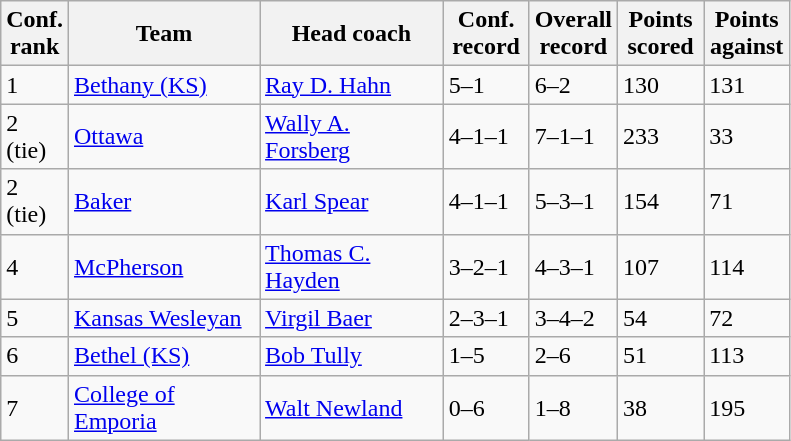<table class="sortable wikitable">
<tr>
<th width="25">Conf. rank</th>
<th width="120">Team</th>
<th width="115">Head coach</th>
<th width="50">Conf. record</th>
<th width="50">Overall record</th>
<th width="50">Points scored</th>
<th width="50">Points against</th>
</tr>
<tr align="left" bgcolor="">
<td>1</td>
<td><a href='#'>Bethany (KS)</a></td>
<td><a href='#'>Ray D. Hahn</a></td>
<td>5–1</td>
<td>6–2</td>
<td>130</td>
<td>131</td>
</tr>
<tr align="left" bgcolor="">
<td>2 (tie)</td>
<td><a href='#'>Ottawa</a></td>
<td><a href='#'>Wally A. Forsberg</a></td>
<td>4–1–1</td>
<td>7–1–1</td>
<td>233</td>
<td>33</td>
</tr>
<tr align="left" bgcolor="">
<td>2 (tie)</td>
<td><a href='#'>Baker</a></td>
<td><a href='#'>Karl Spear</a></td>
<td>4–1–1</td>
<td>5–3–1</td>
<td>154</td>
<td>71</td>
</tr>
<tr align="left" bgcolor="">
<td>4</td>
<td><a href='#'>McPherson</a></td>
<td><a href='#'>Thomas C. Hayden</a></td>
<td>3–2–1</td>
<td>4–3–1</td>
<td>107</td>
<td>114</td>
</tr>
<tr align="left" bgcolor="">
<td>5</td>
<td><a href='#'>Kansas Wesleyan</a></td>
<td><a href='#'>Virgil Baer</a></td>
<td>2–3–1</td>
<td>3–4–2</td>
<td>54</td>
<td>72</td>
</tr>
<tr align="left" bgcolor="">
<td>6</td>
<td><a href='#'>Bethel (KS)</a></td>
<td><a href='#'>Bob Tully</a></td>
<td>1–5</td>
<td>2–6</td>
<td>51</td>
<td>113</td>
</tr>
<tr align="left" bgcolor="">
<td>7</td>
<td><a href='#'>College of Emporia</a></td>
<td><a href='#'>Walt Newland</a></td>
<td>0–6</td>
<td>1–8</td>
<td>38</td>
<td>195</td>
</tr>
</table>
